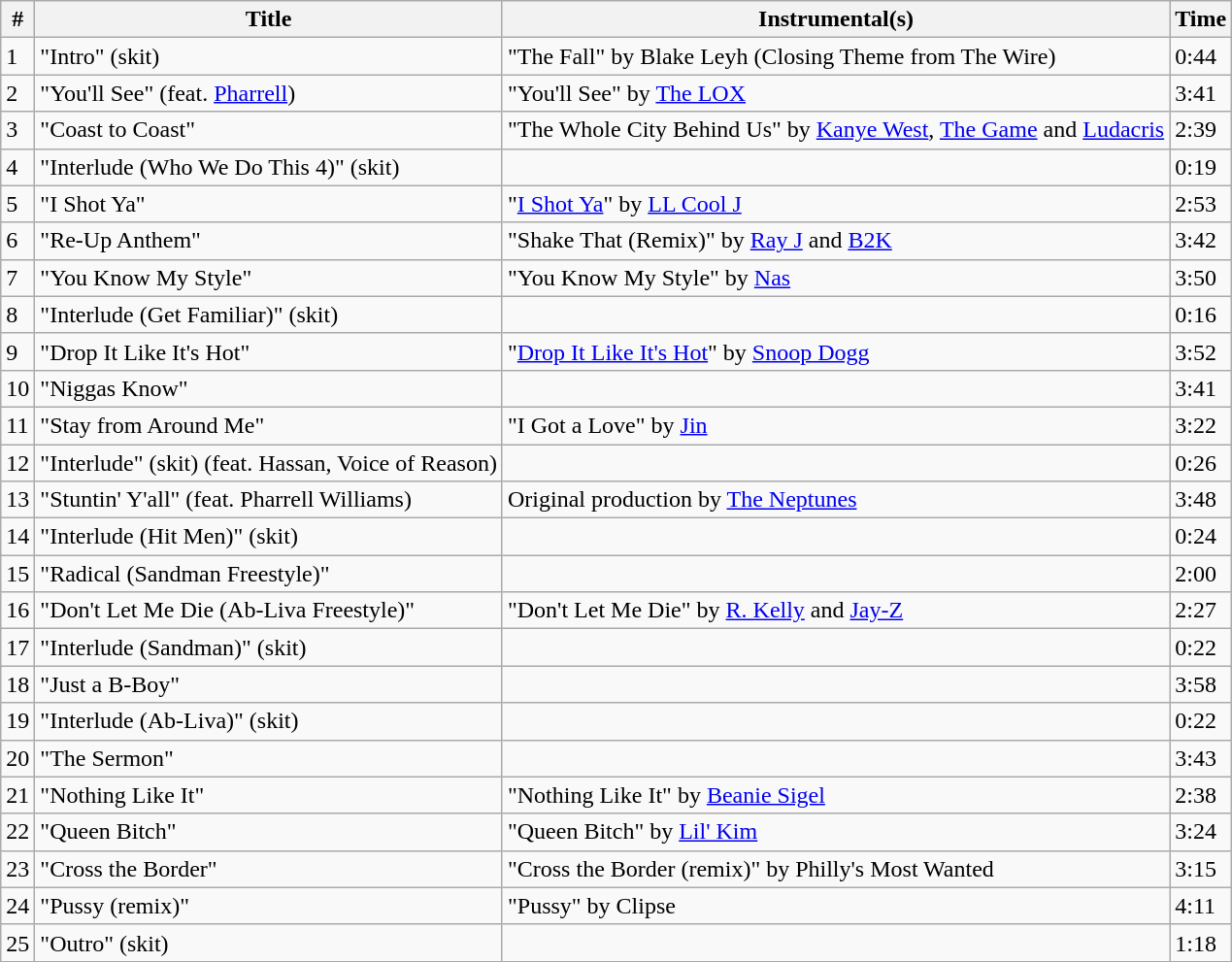<table class="wikitable">
<tr>
<th>#</th>
<th>Title</th>
<th>Instrumental(s)</th>
<th>Time</th>
</tr>
<tr>
<td>1</td>
<td>"Intro" (skit)</td>
<td>"The Fall" by Blake Leyh (Closing Theme from The Wire)</td>
<td>0:44</td>
</tr>
<tr>
<td>2</td>
<td>"You'll See" (feat. <a href='#'>Pharrell</a>)</td>
<td>"You'll See" by <a href='#'>The LOX</a></td>
<td>3:41</td>
</tr>
<tr>
<td>3</td>
<td>"Coast to Coast"</td>
<td>"The Whole City Behind Us" by <a href='#'>Kanye West</a>, <a href='#'>The Game</a> and <a href='#'>Ludacris</a></td>
<td>2:39</td>
</tr>
<tr>
<td>4</td>
<td>"Interlude (Who We Do This 4)" (skit)</td>
<td></td>
<td>0:19</td>
</tr>
<tr>
<td>5</td>
<td>"I Shot Ya"</td>
<td>"<a href='#'>I Shot Ya</a>" by <a href='#'>LL Cool J</a></td>
<td>2:53</td>
</tr>
<tr>
<td>6</td>
<td>"Re-Up Anthem"</td>
<td>"Shake That (Remix)" by <a href='#'>Ray J</a> and <a href='#'>B2K</a></td>
<td>3:42</td>
</tr>
<tr>
<td>7</td>
<td>"You Know My Style"</td>
<td>"You Know My Style" by <a href='#'>Nas</a></td>
<td>3:50</td>
</tr>
<tr>
<td>8</td>
<td>"Interlude (Get Familiar)" (skit)</td>
<td></td>
<td>0:16</td>
</tr>
<tr>
<td>9</td>
<td>"Drop It Like It's Hot"</td>
<td>"<a href='#'>Drop It Like It's Hot</a>" by <a href='#'>Snoop Dogg</a></td>
<td>3:52</td>
</tr>
<tr>
<td>10</td>
<td>"Niggas Know"</td>
<td></td>
<td>3:41</td>
</tr>
<tr>
<td>11</td>
<td>"Stay from Around Me"</td>
<td>"I Got a Love" by <a href='#'>Jin</a></td>
<td>3:22</td>
</tr>
<tr>
<td>12</td>
<td>"Interlude" (skit) (feat. Hassan, Voice of Reason)</td>
<td></td>
<td>0:26</td>
</tr>
<tr>
<td>13</td>
<td>"Stuntin' Y'all" (feat. Pharrell Williams)</td>
<td>Original production by <a href='#'>The Neptunes</a></td>
<td>3:48</td>
</tr>
<tr>
<td>14</td>
<td>"Interlude (Hit Men)" (skit)</td>
<td></td>
<td>0:24</td>
</tr>
<tr>
<td>15</td>
<td>"Radical (Sandman Freestyle)"</td>
<td></td>
<td>2:00</td>
</tr>
<tr>
<td>16</td>
<td>"Don't Let Me Die (Ab-Liva Freestyle)"</td>
<td>"Don't Let Me Die" by <a href='#'>R. Kelly</a> and <a href='#'>Jay-Z</a></td>
<td>2:27</td>
</tr>
<tr>
<td>17</td>
<td>"Interlude (Sandman)" (skit)</td>
<td></td>
<td>0:22</td>
</tr>
<tr>
<td>18</td>
<td>"Just a B-Boy"</td>
<td></td>
<td>3:58</td>
</tr>
<tr>
<td>19</td>
<td>"Interlude (Ab-Liva)" (skit)</td>
<td></td>
<td>0:22</td>
</tr>
<tr>
<td>20</td>
<td>"The Sermon"</td>
<td></td>
<td>3:43</td>
</tr>
<tr>
<td>21</td>
<td>"Nothing Like It"</td>
<td>"Nothing Like It" by <a href='#'>Beanie Sigel</a></td>
<td>2:38</td>
</tr>
<tr>
<td>22</td>
<td>"Queen Bitch"</td>
<td>"Queen Bitch" by <a href='#'>Lil' Kim</a></td>
<td>3:24</td>
</tr>
<tr>
<td>23</td>
<td>"Cross the Border"</td>
<td>"Cross the Border (remix)" by Philly's Most Wanted</td>
<td>3:15</td>
</tr>
<tr>
<td>24</td>
<td>"Pussy (remix)"</td>
<td>"Pussy" by Clipse</td>
<td>4:11</td>
</tr>
<tr>
<td>25</td>
<td>"Outro" (skit)</td>
<td></td>
<td>1:18</td>
</tr>
</table>
